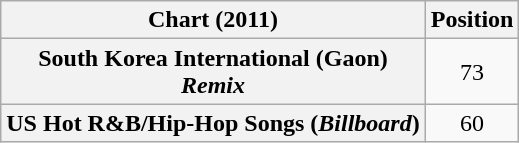<table class="wikitable sortable plainrowheaders" style="text-align:center;">
<tr>
<th scope="col">Chart (2011)</th>
<th scope="col">Position</th>
</tr>
<tr>
<th scope="row">South Korea International (Gaon)<br><em>Remix</em></th>
<td>73</td>
</tr>
<tr>
<th scope="row">US Hot R&B/Hip-Hop Songs (<em>Billboard</em>)</th>
<td>60</td>
</tr>
</table>
